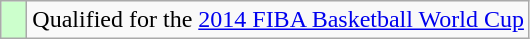<table class="wikitable">
<tr>
<td width=10px bgcolor="#ccffcc"></td>
<td>Qualified for the <a href='#'>2014 FIBA Basketball World Cup</a></td>
</tr>
</table>
